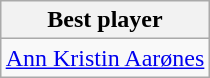<table class="wikitable" style="margin: 0 auto;">
<tr>
<th>Best player</th>
</tr>
<tr>
<td align=center> <a href='#'>Ann Kristin Aarønes</a></td>
</tr>
</table>
